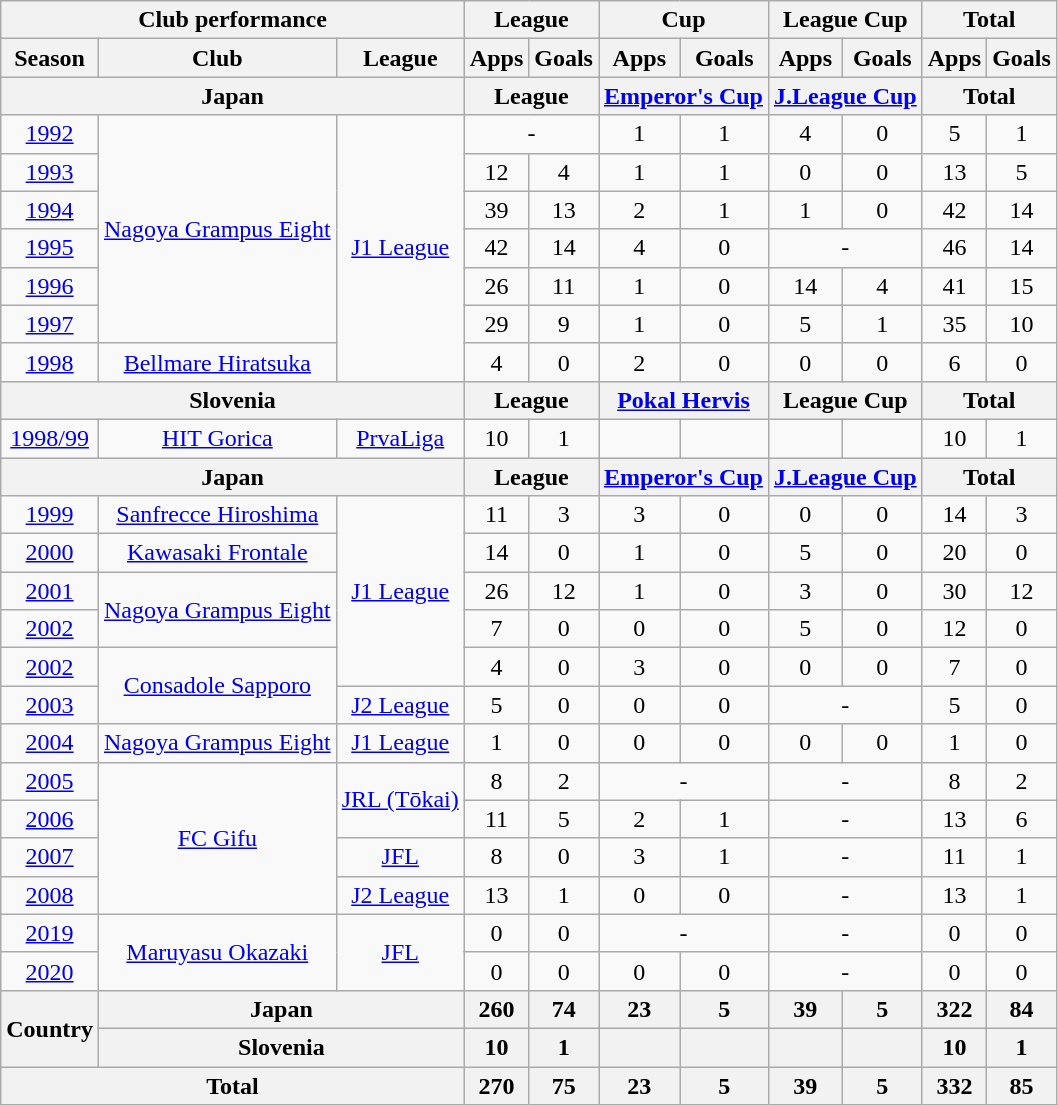<table class="wikitable" style="text-align:center;">
<tr>
<th colspan=3>Club performance</th>
<th colspan=2>League</th>
<th colspan=2>Cup</th>
<th colspan=2>League Cup</th>
<th colspan=2>Total</th>
</tr>
<tr>
<th>Season</th>
<th>Club</th>
<th>League</th>
<th>Apps</th>
<th>Goals</th>
<th>Apps</th>
<th>Goals</th>
<th>Apps</th>
<th>Goals</th>
<th>Apps</th>
<th>Goals</th>
</tr>
<tr>
<th colspan=3>Japan</th>
<th colspan=2>League</th>
<th colspan=2><a href='#'>Emperor's Cup</a></th>
<th colspan=2><a href='#'>J.League Cup</a></th>
<th colspan=2>Total</th>
</tr>
<tr>
<td><a href='#'>1992</a></td>
<td rowspan="6"><a href='#'>Nagoya Grampus Eight</a></td>
<td rowspan="7"><a href='#'>J1 League</a></td>
<td colspan="2">-</td>
<td>1</td>
<td>1</td>
<td>4</td>
<td>0</td>
<td>5</td>
<td>1</td>
</tr>
<tr>
<td><a href='#'>1993</a></td>
<td>12</td>
<td>4</td>
<td>1</td>
<td>1</td>
<td>0</td>
<td>0</td>
<td>13</td>
<td>5</td>
</tr>
<tr>
<td><a href='#'>1994</a></td>
<td>39</td>
<td>13</td>
<td>2</td>
<td>1</td>
<td>1</td>
<td>0</td>
<td>42</td>
<td>14</td>
</tr>
<tr>
<td><a href='#'>1995</a></td>
<td>42</td>
<td>14</td>
<td>4</td>
<td>0</td>
<td colspan="2">-</td>
<td>46</td>
<td>14</td>
</tr>
<tr>
<td><a href='#'>1996</a></td>
<td>26</td>
<td>11</td>
<td>1</td>
<td>0</td>
<td>14</td>
<td>4</td>
<td>41</td>
<td>15</td>
</tr>
<tr>
<td><a href='#'>1997</a></td>
<td>29</td>
<td>9</td>
<td>1</td>
<td>0</td>
<td>5</td>
<td>1</td>
<td>35</td>
<td>10</td>
</tr>
<tr>
<td><a href='#'>1998</a></td>
<td><a href='#'>Bellmare Hiratsuka</a></td>
<td>4</td>
<td>0</td>
<td>2</td>
<td>0</td>
<td>0</td>
<td>0</td>
<td>6</td>
<td>0</td>
</tr>
<tr>
<th colspan=3>Slovenia</th>
<th colspan=2>League</th>
<th colspan=2><a href='#'>Pokal Hervis</a></th>
<th colspan=2>League Cup</th>
<th colspan=2>Total</th>
</tr>
<tr>
<td><a href='#'>1998/99</a></td>
<td><a href='#'>HIT Gorica</a></td>
<td><a href='#'>PrvaLiga</a></td>
<td>10</td>
<td>1</td>
<td></td>
<td></td>
<td></td>
<td></td>
<td>10</td>
<td>1</td>
</tr>
<tr>
<th colspan=3>Japan</th>
<th colspan=2>League</th>
<th colspan=2><a href='#'>Emperor's Cup</a></th>
<th colspan=2><a href='#'>J.League Cup</a></th>
<th colspan=2>Total</th>
</tr>
<tr>
<td><a href='#'>1999</a></td>
<td><a href='#'>Sanfrecce Hiroshima</a></td>
<td rowspan="5"><a href='#'>J1 League</a></td>
<td>11</td>
<td>3</td>
<td>3</td>
<td>0</td>
<td>0</td>
<td>0</td>
<td>14</td>
<td>3</td>
</tr>
<tr>
<td><a href='#'>2000</a></td>
<td><a href='#'>Kawasaki Frontale</a></td>
<td>14</td>
<td>0</td>
<td>1</td>
<td>0</td>
<td>5</td>
<td>0</td>
<td>20</td>
<td>0</td>
</tr>
<tr>
<td><a href='#'>2001</a></td>
<td rowspan="2"><a href='#'>Nagoya Grampus Eight</a></td>
<td>26</td>
<td>12</td>
<td>1</td>
<td>0</td>
<td>3</td>
<td>0</td>
<td>30</td>
<td>12</td>
</tr>
<tr>
<td><a href='#'>2002</a></td>
<td>7</td>
<td>0</td>
<td>0</td>
<td>0</td>
<td>5</td>
<td>0</td>
<td>12</td>
<td>0</td>
</tr>
<tr>
<td><a href='#'>2002</a></td>
<td rowspan="2"><a href='#'>Consadole Sapporo</a></td>
<td>4</td>
<td>0</td>
<td>3</td>
<td>0</td>
<td>0</td>
<td>0</td>
<td>7</td>
<td>0</td>
</tr>
<tr>
<td><a href='#'>2003</a></td>
<td><a href='#'>J2 League</a></td>
<td>5</td>
<td>0</td>
<td>0</td>
<td>0</td>
<td colspan="2">-</td>
<td>5</td>
<td>0</td>
</tr>
<tr>
<td><a href='#'>2004</a></td>
<td><a href='#'>Nagoya Grampus Eight</a></td>
<td><a href='#'>J1 League</a></td>
<td>1</td>
<td>0</td>
<td>0</td>
<td>0</td>
<td>0</td>
<td>0</td>
<td>1</td>
<td>0</td>
</tr>
<tr>
<td><a href='#'>2005</a></td>
<td rowspan="4"><a href='#'>FC Gifu</a></td>
<td rowspan="2"><a href='#'>JRL (Tōkai)</a></td>
<td>8</td>
<td>2</td>
<td colspan="2">-</td>
<td colspan="2">-</td>
<td>8</td>
<td>2</td>
</tr>
<tr>
<td><a href='#'>2006</a></td>
<td>11</td>
<td>5</td>
<td>2</td>
<td>1</td>
<td colspan="2">-</td>
<td>13</td>
<td>6</td>
</tr>
<tr>
<td><a href='#'>2007</a></td>
<td><a href='#'>JFL</a></td>
<td>8</td>
<td>0</td>
<td>3</td>
<td>1</td>
<td colspan="2">-</td>
<td>11</td>
<td>1</td>
</tr>
<tr>
<td><a href='#'>2008</a></td>
<td><a href='#'>J2 League</a></td>
<td>13</td>
<td>1</td>
<td>0</td>
<td>0</td>
<td colspan="2">-</td>
<td>13</td>
<td>1</td>
</tr>
<tr>
<td><a href='#'>2019</a></td>
<td rowspan="2"><a href='#'>Maruyasu Okazaki</a></td>
<td rowspan="2"><a href='#'>JFL</a></td>
<td>0</td>
<td>0</td>
<td colspan="2">-</td>
<td colspan="2">-</td>
<td>0</td>
<td>0</td>
</tr>
<tr>
<td><a href='#'>2020</a></td>
<td>0</td>
<td>0</td>
<td>0</td>
<td>0</td>
<td colspan="2">-</td>
<td>0</td>
<td>0</td>
</tr>
<tr>
<th rowspan=2>Country</th>
<th colspan=2>Japan</th>
<th>260</th>
<th>74</th>
<th>23</th>
<th>5</th>
<th>39</th>
<th>5</th>
<th>322</th>
<th>84</th>
</tr>
<tr>
<th colspan=2>Slovenia</th>
<th>10</th>
<th>1</th>
<th></th>
<th></th>
<th></th>
<th></th>
<th>10</th>
<th>1</th>
</tr>
<tr>
<th colspan=3>Total</th>
<th>270</th>
<th>75</th>
<th>23</th>
<th>5</th>
<th>39</th>
<th>5</th>
<th>332</th>
<th>85</th>
</tr>
</table>
